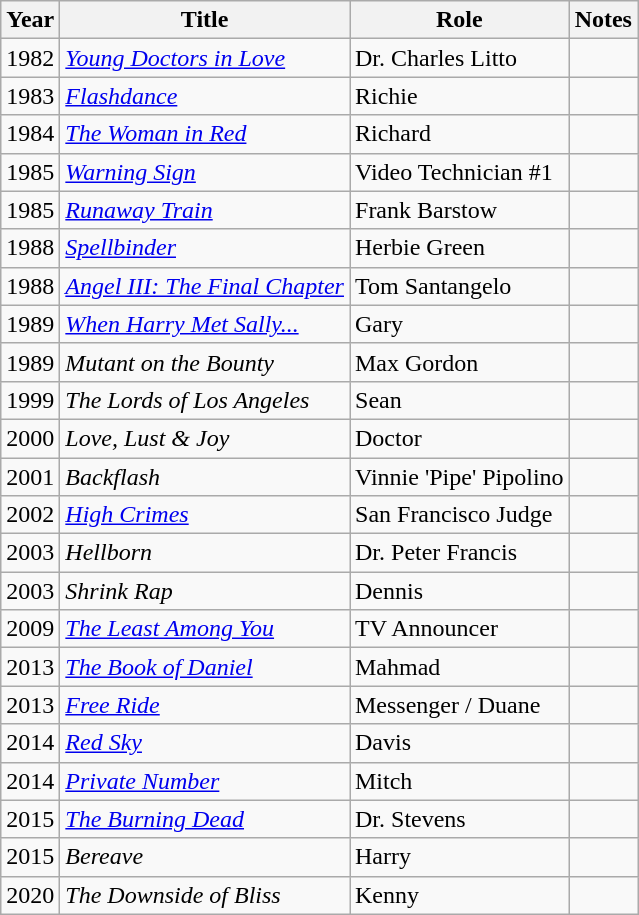<table class="wikitable sortable">
<tr>
<th>Year</th>
<th>Title</th>
<th>Role</th>
<th>Notes</th>
</tr>
<tr>
<td>1982</td>
<td><em><a href='#'>Young Doctors in Love</a></em></td>
<td>Dr. Charles Litto</td>
<td></td>
</tr>
<tr>
<td>1983</td>
<td><em><a href='#'>Flashdance</a></em></td>
<td>Richie</td>
<td></td>
</tr>
<tr>
<td>1984</td>
<td><a href='#'><em>The Woman in Red</em></a></td>
<td>Richard</td>
<td></td>
</tr>
<tr>
<td>1985</td>
<td><a href='#'><em>Warning Sign</em></a></td>
<td>Video Technician #1</td>
<td></td>
</tr>
<tr>
<td>1985</td>
<td><a href='#'><em>Runaway Train</em></a></td>
<td>Frank Barstow</td>
<td></td>
</tr>
<tr>
<td>1988</td>
<td><a href='#'><em>Spellbinder</em></a></td>
<td>Herbie Green</td>
<td></td>
</tr>
<tr>
<td>1988</td>
<td><em><a href='#'>Angel III: The Final Chapter</a></em></td>
<td>Tom Santangelo</td>
<td></td>
</tr>
<tr>
<td>1989</td>
<td><em><a href='#'>When Harry Met Sally...</a></em></td>
<td>Gary</td>
<td></td>
</tr>
<tr>
<td>1989</td>
<td><em>Mutant on the Bounty</em></td>
<td>Max Gordon</td>
<td></td>
</tr>
<tr>
<td>1999</td>
<td><em>The Lords of Los Angeles</em></td>
<td>Sean</td>
<td></td>
</tr>
<tr>
<td>2000</td>
<td><em>Love, Lust & Joy</em></td>
<td>Doctor</td>
<td></td>
</tr>
<tr>
<td>2001</td>
<td><em>Backflash</em></td>
<td>Vinnie 'Pipe' Pipolino</td>
<td></td>
</tr>
<tr>
<td>2002</td>
<td><em><a href='#'>High Crimes</a></em></td>
<td>San Francisco Judge</td>
<td></td>
</tr>
<tr>
<td>2003</td>
<td><em>Hellborn</em></td>
<td>Dr. Peter Francis</td>
<td></td>
</tr>
<tr>
<td>2003</td>
<td><em>Shrink Rap</em></td>
<td>Dennis</td>
<td></td>
</tr>
<tr>
<td>2009</td>
<td><em><a href='#'>The Least Among You</a></em></td>
<td>TV Announcer</td>
<td></td>
</tr>
<tr>
<td>2013</td>
<td><a href='#'><em>The Book of Daniel</em></a></td>
<td>Mahmad</td>
<td></td>
</tr>
<tr>
<td>2013</td>
<td><a href='#'><em>Free Ride</em></a></td>
<td>Messenger / Duane</td>
<td></td>
</tr>
<tr>
<td>2014</td>
<td><a href='#'><em>Red Sky</em></a></td>
<td>Davis</td>
<td></td>
</tr>
<tr>
<td>2014</td>
<td><a href='#'><em>Private Number</em></a></td>
<td>Mitch</td>
<td></td>
</tr>
<tr>
<td>2015</td>
<td><em><a href='#'>The Burning Dead</a></em></td>
<td>Dr. Stevens</td>
<td></td>
</tr>
<tr>
<td>2015</td>
<td><em>Bereave</em></td>
<td>Harry</td>
<td></td>
</tr>
<tr>
<td>2020</td>
<td><em>The Downside of Bliss</em></td>
<td>Kenny</td>
<td></td>
</tr>
</table>
